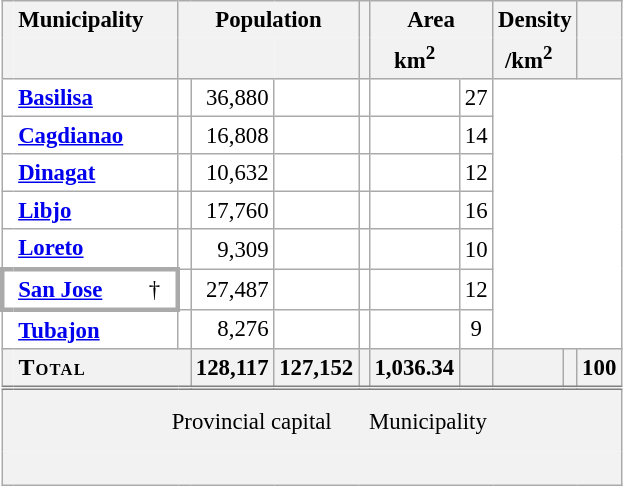<table class="wikitable sortable" style="table-layout:fixed;text-align:right;background-color:white;font-size:95%;border-collapse:collapse;">
<tr>
<th scope="col" style="border-width:thin 0 0 thin;" class="unsortable" rowspan="2"></th>
<th scope="col" style="border-width:thin 0 0 0;text-align:left;padding-right:1.5em;" class="unsortable" colspan="2">Municipality</th>
<th scope="col" style="border-bottom:0;text-align:center;" class="unsortable" colspan="3">Population</th>
<th scope="col" style="border-bottom:0;text-align:center;" class="unsortable"></th>
<th scope="col" style="border-bottom:0;text-align:center;" class="unsortable" colspan="2">Area</th>
<th scope="col" style="border-bottom:0;text-align:center;" class="unsortable" colspan="2">Density</th>
<th scope="col" style="border-bottom:0;text-align:center;" class="unsortable"></th>
</tr>
<tr>
<th style="border-width:0 thin thin 0;" colspan="2"></th>
<th style="border-width:0 0 thin thin;text-align:center;" colspan="2"></th>
<th style="border-width:0 thin thin 0;text-align:center;"></th>
<th style="border-top:0;"></th>
<th style="border-width:0 0 thin thin;text-align:center;">km<sup>2</sup></th>
<th style="border-width:0 thin thin 0;text-align:center;" class="unsortable"></th>
<th style="border-width:0 0 thin thin;text-align:center;">/km<sup>2</sup></th>
<th style="border-width:0 thin thin 0;text-align:center;" class="unsortable"></th>
<th style="border-top:0;"></th>
</tr>
<tr>
<th scope="row" style="border-right:0;background-color:initial;"></th>
<td style="text-align:left;font-weight:bold;border-left:0;" colspan="2"><a href='#'>Basilisa</a></td>
<td></td>
<td>36,880</td>
<td></td>
<td></td>
<td></td>
<td style="text-align:center;">27</td>
</tr>
<tr>
<th scope="row" style="border-right:0;background-color:initial;"></th>
<td style="text-align:left;font-weight:bold;border-left:0;" colspan="2"><a href='#'>Cagdianao</a></td>
<td></td>
<td>16,808</td>
<td></td>
<td></td>
<td></td>
<td style="text-align:center;">14</td>
</tr>
<tr>
<th scope="row" style="border-right:0;background-color:initial;"></th>
<td style="text-align:left;font-weight:bold;border-left:0;" colspan="2"><a href='#'>Dinagat</a></td>
<td></td>
<td>10,632</td>
<td></td>
<td></td>
<td></td>
<td style="text-align:center;">12</td>
</tr>
<tr>
<th scope="row" style="border-right:0;background-color:initial;"></th>
<td style="text-align:left;font-weight:bold;border-left:0;" colspan="2"><a href='#'>Libjo</a></td>
<td></td>
<td>17,760</td>
<td></td>
<td></td>
<td></td>
<td style="text-align:center;">16</td>
</tr>
<tr>
<th scope="row" style="border-right:0;background-color:initial;"></th>
<td style="text-align:left;font-weight:bold;border-left:0;" colspan="2"><a href='#'>Loreto</a></td>
<td></td>
<td>9,309</td>
<td></td>
<td></td>
<td></td>
<td style="text-align:center;">10</td>
</tr>
<tr>
<th scope="row" style="border-width:medium 0 medium medium;background-color:initial;"></th>
<td style="text-align:left;font-weight:bold;border-width:medium 0 medium;"><a href='#'>San Jose</a></td>
<td style="border-width:medium medium medium 0;padding-right:0.7em;">†</td>
<td></td>
<td>27,487</td>
<td></td>
<td></td>
<td></td>
<td style="text-align:center;">12</td>
</tr>
<tr>
<th scope="row" style="border-right:0;background-color:initial;"></th>
<td style="text-align:left;font-weight:bold;border-left:0;" colspan="2"><a href='#'>Tubajon</a></td>
<td></td>
<td>8,276</td>
<td></td>
<td></td>
<td></td>
<td style="text-align:center;">9</td>
</tr>
<tr class="sortbottom">
<th scope="row" style="border-right:0;"></th>
<th colspan="3" style="border-left:0;text-align:left;font-size:medium;font-variant:small-caps;letter-spacing:0.05em;">Total</th>
<th style="text-align:right;">128,117</th>
<th style="text-align:right;">127,152</th>
<th style="text-align:right;"></th>
<th style="text-align:right;">1,036.34</th>
<th style="text-align:right;"></th>
<th style="text-align:right;"></th>
<th style="text-align:right;"></th>
<th style="text-align:center;">100</th>
</tr>
<tr class="sortbottom" style="background-color:#F2F2F2;line-height:1.3em;border-top:double grey;">
<td colspan="2" style="border-width:thin 0 0 thin;"></td>
<td colspan="5" style="border-width:thin 0 0 0;text-align:center;padding:0.7em 0;">Provincial capital</td>
<td colspan="6" style="border-width:thin 0 0 0;text-align:left;padding:0.7em 0;">Municipality</td>
</tr>
<tr class="sortbottom" style="background-color:#F2F2F2;line-height:1.3em;font-size:110%;">
<td colspan="13" style="border-top:0;text-align:left;padding:0 12em;"><br></td>
</tr>
</table>
